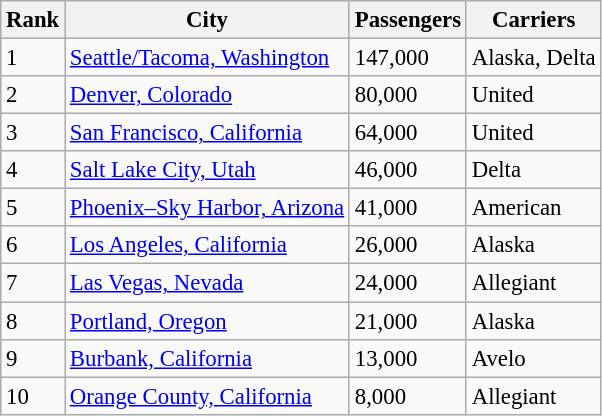<table class="wikitable sortable" style="font-size: 95%" width= align=>
<tr>
<th>Rank</th>
<th>City</th>
<th>Passengers</th>
<th>Carriers</th>
</tr>
<tr>
<td>1</td>
<td><a href='#'>Seattle/Tacoma, Washington</a></td>
<td>147,000</td>
<td>Alaska, Delta</td>
</tr>
<tr>
<td>2</td>
<td><a href='#'>Denver, Colorado</a></td>
<td>80,000</td>
<td>United</td>
</tr>
<tr>
<td>3</td>
<td><a href='#'>San Francisco, California</a></td>
<td>64,000</td>
<td>United</td>
</tr>
<tr>
<td>4</td>
<td><a href='#'>Salt Lake City, Utah</a></td>
<td>46,000</td>
<td>Delta</td>
</tr>
<tr>
<td>5</td>
<td><a href='#'>Phoenix–Sky Harbor, Arizona</a></td>
<td>41,000</td>
<td>American</td>
</tr>
<tr>
<td>6</td>
<td><a href='#'>Los Angeles, California</a></td>
<td>26,000</td>
<td>Alaska</td>
</tr>
<tr>
<td>7</td>
<td><a href='#'>Las Vegas, Nevada</a></td>
<td>24,000</td>
<td>Allegiant</td>
</tr>
<tr>
<td>8</td>
<td><a href='#'>Portland, Oregon</a></td>
<td>21,000</td>
<td>Alaska</td>
</tr>
<tr>
<td>9</td>
<td><a href='#'>Burbank, California</a></td>
<td>13,000</td>
<td>Avelo</td>
</tr>
<tr>
<td>10</td>
<td><a href='#'>Orange County, California</a></td>
<td>8,000</td>
<td>Allegiant</td>
</tr>
</table>
